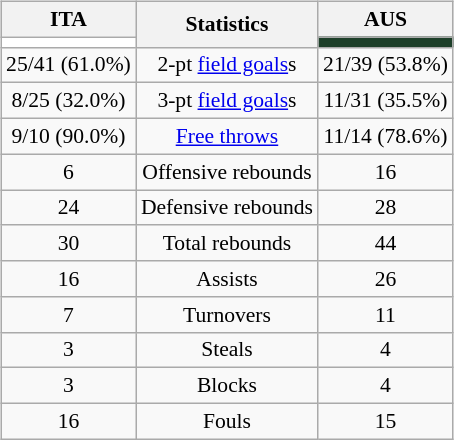<table style="width:100%;">
<tr>
<td valign=top align=right width=33%><br>













</td>
<td style="vertical-align:top; align:center; width:33%;"><br><table style="width:100%;">
<tr>
<td style="width=50%;"></td>
<td></td>
<td style="width=50%;"></td>
</tr>
</table>
<table class="wikitable" style="font-size:90%; text-align:center; margin:auto;" align=center>
<tr>
<th>ITA</th>
<th rowspan=2>Statistics</th>
<th>AUS</th>
</tr>
<tr>
<td style="background:#ffffff;"></td>
<td style="background:#1d3f29;"></td>
</tr>
<tr>
<td>25/41 (61.0%)</td>
<td>2-pt <a href='#'>field goals</a>s</td>
<td>21/39 (53.8%)</td>
</tr>
<tr>
<td>8/25 (32.0%)</td>
<td>3-pt <a href='#'>field goals</a>s</td>
<td>11/31 (35.5%)</td>
</tr>
<tr>
<td>9/10 (90.0%)</td>
<td><a href='#'>Free throws</a></td>
<td>11/14 (78.6%)</td>
</tr>
<tr>
<td>6</td>
<td>Offensive rebounds</td>
<td>16</td>
</tr>
<tr>
<td>24</td>
<td>Defensive rebounds</td>
<td>28</td>
</tr>
<tr>
<td>30</td>
<td>Total rebounds</td>
<td>44</td>
</tr>
<tr>
<td>16</td>
<td>Assists</td>
<td>26</td>
</tr>
<tr>
<td>7</td>
<td>Turnovers</td>
<td>11</td>
</tr>
<tr>
<td>3</td>
<td>Steals</td>
<td>4</td>
</tr>
<tr>
<td>3</td>
<td>Blocks</td>
<td>4</td>
</tr>
<tr>
<td>16</td>
<td>Fouls</td>
<td>15</td>
</tr>
</table>
</td>
<td style="vertical-align:top; align:left; width:33%;"><br>













</td>
</tr>
</table>
